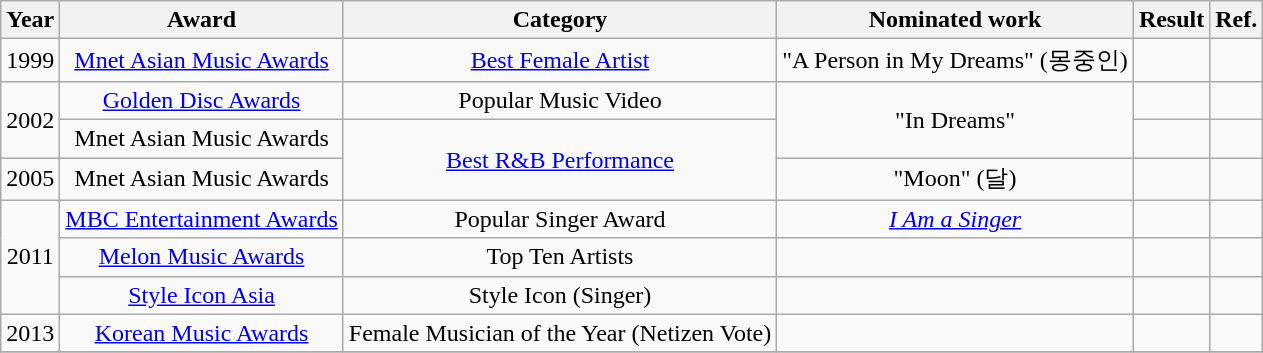<table class="wikitable sortable" style="text-align: center;">
<tr>
<th>Year</th>
<th>Award</th>
<th>Category</th>
<th>Nominated work</th>
<th>Result</th>
<th>Ref.</th>
</tr>
<tr>
<td>1999</td>
<td><a href='#'>Mnet Asian Music Awards</a></td>
<td><a href='#'>Best Female Artist</a></td>
<td>"A Person in My Dreams" (몽중인)</td>
<td></td>
<td></td>
</tr>
<tr>
<td rowspan="2">2002</td>
<td><a href='#'>Golden Disc Awards</a></td>
<td>Popular Music Video</td>
<td rowspan="2">"In Dreams"</td>
<td></td>
<td></td>
</tr>
<tr>
<td>Mnet Asian Music Awards</td>
<td rowspan="2"><a href='#'>Best R&B Performance</a></td>
<td></td>
<td></td>
</tr>
<tr>
<td>2005</td>
<td>Mnet Asian Music Awards</td>
<td>"Moon" (달)</td>
<td></td>
<td></td>
</tr>
<tr>
<td rowspan="3">2011</td>
<td><a href='#'>MBC Entertainment Awards</a></td>
<td>Popular Singer Award</td>
<td><em><a href='#'>I Am a Singer</a></em></td>
<td></td>
<td></td>
</tr>
<tr>
<td><a href='#'>Melon Music Awards</a></td>
<td>Top Ten Artists</td>
<td></td>
<td></td>
<td></td>
</tr>
<tr>
<td><a href='#'>Style Icon Asia</a></td>
<td>Style Icon (Singer)</td>
<td></td>
<td></td>
<td></td>
</tr>
<tr>
<td>2013</td>
<td><a href='#'>Korean Music Awards</a></td>
<td>Female Musician of the Year (Netizen Vote)</td>
<td></td>
<td></td>
<td></td>
</tr>
<tr>
</tr>
</table>
